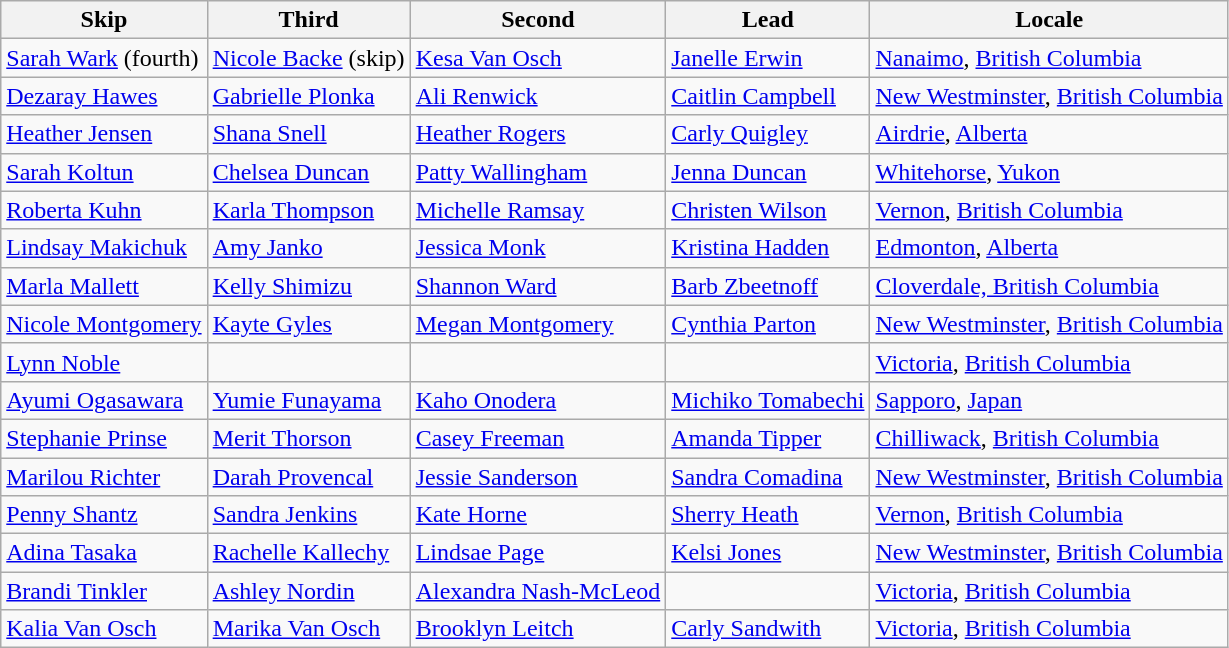<table class=wikitable>
<tr>
<th>Skip</th>
<th>Third</th>
<th>Second</th>
<th>Lead</th>
<th>Locale</th>
</tr>
<tr>
<td><a href='#'>Sarah Wark</a> (fourth)</td>
<td><a href='#'>Nicole Backe</a> (skip)</td>
<td><a href='#'>Kesa Van Osch</a></td>
<td><a href='#'>Janelle Erwin</a></td>
<td> <a href='#'>Nanaimo</a>, <a href='#'>British Columbia</a></td>
</tr>
<tr>
<td><a href='#'>Dezaray Hawes</a></td>
<td><a href='#'>Gabrielle Plonka</a></td>
<td><a href='#'>Ali Renwick</a></td>
<td><a href='#'>Caitlin Campbell</a></td>
<td> <a href='#'>New Westminster</a>, <a href='#'>British Columbia</a></td>
</tr>
<tr>
<td><a href='#'>Heather Jensen</a></td>
<td><a href='#'>Shana Snell</a></td>
<td><a href='#'>Heather Rogers</a></td>
<td><a href='#'>Carly Quigley</a></td>
<td> <a href='#'>Airdrie</a>, <a href='#'>Alberta</a></td>
</tr>
<tr>
<td><a href='#'>Sarah Koltun</a></td>
<td><a href='#'>Chelsea Duncan</a></td>
<td><a href='#'>Patty Wallingham</a></td>
<td><a href='#'>Jenna Duncan</a></td>
<td> <a href='#'>Whitehorse</a>, <a href='#'>Yukon</a></td>
</tr>
<tr>
<td><a href='#'>Roberta Kuhn</a></td>
<td><a href='#'>Karla Thompson</a></td>
<td><a href='#'>Michelle Ramsay</a></td>
<td><a href='#'>Christen Wilson</a></td>
<td> <a href='#'>Vernon</a>, <a href='#'>British Columbia</a></td>
</tr>
<tr>
<td><a href='#'>Lindsay Makichuk</a></td>
<td><a href='#'>Amy Janko</a></td>
<td><a href='#'>Jessica Monk</a></td>
<td><a href='#'>Kristina Hadden</a></td>
<td> <a href='#'>Edmonton</a>, <a href='#'>Alberta</a></td>
</tr>
<tr>
<td><a href='#'>Marla Mallett</a></td>
<td><a href='#'>Kelly Shimizu</a></td>
<td><a href='#'>Shannon Ward</a></td>
<td><a href='#'>Barb Zbeetnoff</a></td>
<td>  <a href='#'>Cloverdale, British Columbia</a></td>
</tr>
<tr>
<td><a href='#'>Nicole Montgomery</a></td>
<td><a href='#'>Kayte Gyles</a></td>
<td><a href='#'>Megan Montgomery</a></td>
<td><a href='#'>Cynthia Parton</a></td>
<td> <a href='#'>New Westminster</a>, <a href='#'>British Columbia</a></td>
</tr>
<tr>
<td><a href='#'>Lynn Noble</a></td>
<td></td>
<td></td>
<td></td>
<td> <a href='#'>Victoria</a>, <a href='#'>British Columbia</a></td>
</tr>
<tr>
<td><a href='#'>Ayumi Ogasawara</a></td>
<td><a href='#'>Yumie Funayama</a></td>
<td><a href='#'>Kaho Onodera</a></td>
<td><a href='#'>Michiko Tomabechi</a></td>
<td> <a href='#'>Sapporo</a>, <a href='#'>Japan</a></td>
</tr>
<tr>
<td><a href='#'>Stephanie Prinse</a></td>
<td><a href='#'>Merit Thorson</a></td>
<td><a href='#'>Casey Freeman</a></td>
<td><a href='#'>Amanda Tipper</a></td>
<td> <a href='#'>Chilliwack</a>, <a href='#'>British Columbia</a></td>
</tr>
<tr>
<td><a href='#'>Marilou Richter</a></td>
<td><a href='#'>Darah Provencal</a></td>
<td><a href='#'>Jessie Sanderson</a></td>
<td><a href='#'>Sandra Comadina</a></td>
<td> <a href='#'>New Westminster</a>, <a href='#'>British Columbia</a></td>
</tr>
<tr>
<td><a href='#'>Penny Shantz</a></td>
<td><a href='#'>Sandra Jenkins</a></td>
<td><a href='#'>Kate Horne</a></td>
<td><a href='#'>Sherry Heath</a></td>
<td> <a href='#'>Vernon</a>, <a href='#'>British Columbia</a></td>
</tr>
<tr>
<td><a href='#'>Adina Tasaka</a></td>
<td><a href='#'>Rachelle Kallechy</a></td>
<td><a href='#'>Lindsae Page</a></td>
<td><a href='#'>Kelsi Jones</a></td>
<td> <a href='#'>New Westminster</a>, <a href='#'>British Columbia</a></td>
</tr>
<tr>
<td><a href='#'>Brandi Tinkler</a></td>
<td><a href='#'>Ashley Nordin</a></td>
<td><a href='#'>Alexandra Nash-McLeod</a></td>
<td></td>
<td> <a href='#'>Victoria</a>, <a href='#'>British Columbia</a></td>
</tr>
<tr>
<td><a href='#'>Kalia Van Osch</a></td>
<td><a href='#'>Marika Van Osch</a></td>
<td><a href='#'>Brooklyn Leitch</a></td>
<td><a href='#'>Carly Sandwith</a></td>
<td> <a href='#'>Victoria</a>, <a href='#'>British Columbia</a></td>
</tr>
</table>
